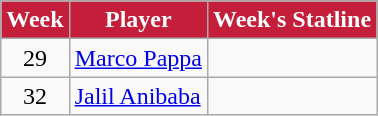<table class=wikitable>
<tr>
<th style="background:#C41E3A; color:white; text-align:center;">Week</th>
<th style="background:#C41E3A; color:white; text-align:center;">Player</th>
<th style="background:#C41E3A; color:white; text-align:center;">Week's Statline</th>
</tr>
<tr>
<td align=center>29</td>
<td> <a href='#'>Marco Pappa</a></td>
<td> </td>
</tr>
<tr>
<td align=center>32</td>
<td> <a href='#'>Jalil Anibaba</a></td>
<td></td>
</tr>
</table>
